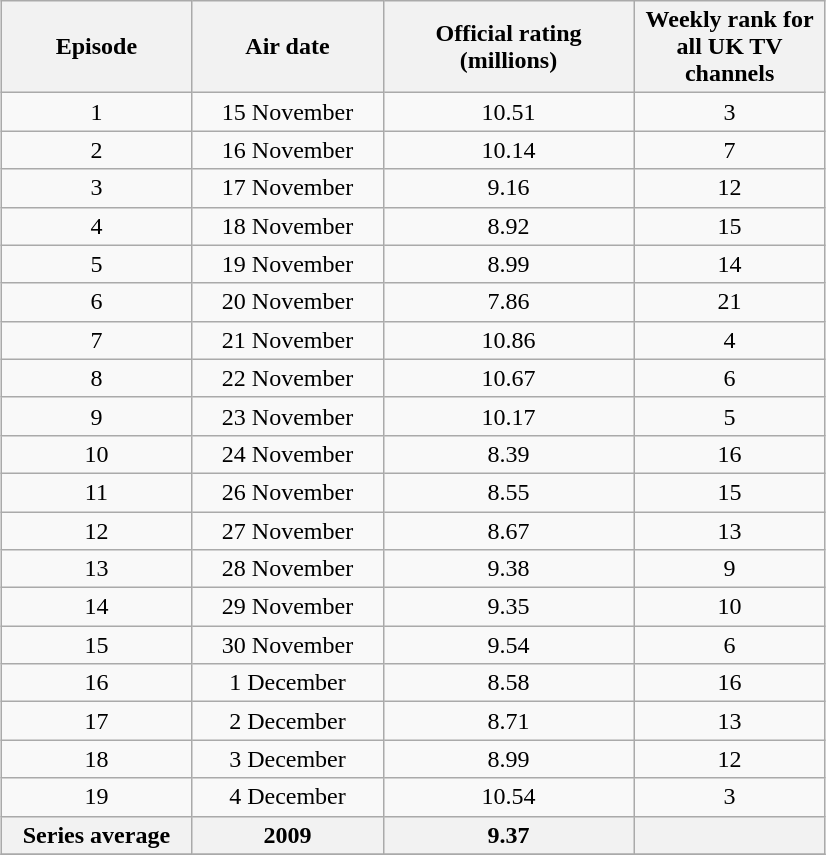<table class="wikitable" style="text-align:center; margin: 1em auto 1em auto">
<tr>
<th scope="col" style="width:120px;">Episode</th>
<th scope="col" style="width:120px;">Air date</th>
<th scope="col" style="width:160px;">Official rating <br> (millions)</th>
<th scope="col" style="width:120px;">Weekly rank for all UK TV channels</th>
</tr>
<tr>
<td>1</td>
<td>15 November</td>
<td>10.51</td>
<td>3</td>
</tr>
<tr>
<td>2</td>
<td>16 November</td>
<td>10.14</td>
<td>7</td>
</tr>
<tr>
<td>3</td>
<td>17 November</td>
<td>9.16</td>
<td>12</td>
</tr>
<tr>
<td>4</td>
<td>18 November</td>
<td>8.92</td>
<td>15</td>
</tr>
<tr>
<td>5</td>
<td>19 November</td>
<td>8.99</td>
<td>14</td>
</tr>
<tr>
<td>6</td>
<td>20 November</td>
<td>7.86</td>
<td>21</td>
</tr>
<tr>
<td>7</td>
<td>21 November</td>
<td>10.86</td>
<td>4</td>
</tr>
<tr>
<td>8</td>
<td>22 November</td>
<td>10.67</td>
<td>6</td>
</tr>
<tr>
<td>9</td>
<td>23 November</td>
<td>10.17</td>
<td>5</td>
</tr>
<tr>
<td>10</td>
<td>24 November</td>
<td>8.39</td>
<td>16</td>
</tr>
<tr>
<td>11</td>
<td>26 November</td>
<td>8.55</td>
<td>15</td>
</tr>
<tr>
<td>12</td>
<td>27 November</td>
<td>8.67</td>
<td>13</td>
</tr>
<tr>
<td>13</td>
<td>28 November</td>
<td>9.38</td>
<td>9</td>
</tr>
<tr>
<td>14</td>
<td>29 November</td>
<td>9.35</td>
<td>10</td>
</tr>
<tr>
<td>15</td>
<td>30 November</td>
<td>9.54</td>
<td>6</td>
</tr>
<tr>
<td>16</td>
<td>1 December</td>
<td>8.58</td>
<td>16</td>
</tr>
<tr>
<td>17</td>
<td>2 December</td>
<td>8.71</td>
<td>13</td>
</tr>
<tr>
<td>18</td>
<td>3 December</td>
<td>8.99</td>
<td>12</td>
</tr>
<tr>
<td>19</td>
<td>4 December</td>
<td>10.54</td>
<td>3</td>
</tr>
<tr>
<th>Series average</th>
<th>2009</th>
<th>9.37</th>
<th></th>
</tr>
<tr>
</tr>
</table>
